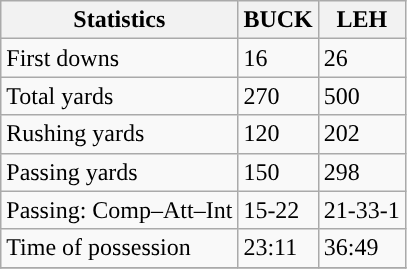<table class="wikitable" style="float: left;">
<tr>
<th>Statistics</th>
<th>BUCK</th>
<th>LEH</th>
</tr>
<tr>
<td>First downs</td>
<td>16</td>
<td>26</td>
</tr>
<tr>
<td>Total yards</td>
<td>270</td>
<td>500</td>
</tr>
<tr>
<td>Rushing yards</td>
<td>120</td>
<td>202</td>
</tr>
<tr>
<td>Passing yards</td>
<td>150</td>
<td>298</td>
</tr>
<tr>
<td>Passing: Comp–Att–Int</td>
<td>15-22</td>
<td>21-33-1</td>
</tr>
<tr>
<td>Time of possession</td>
<td>23:11</td>
<td>36:49</td>
</tr>
<tr>
</tr>
</table>
